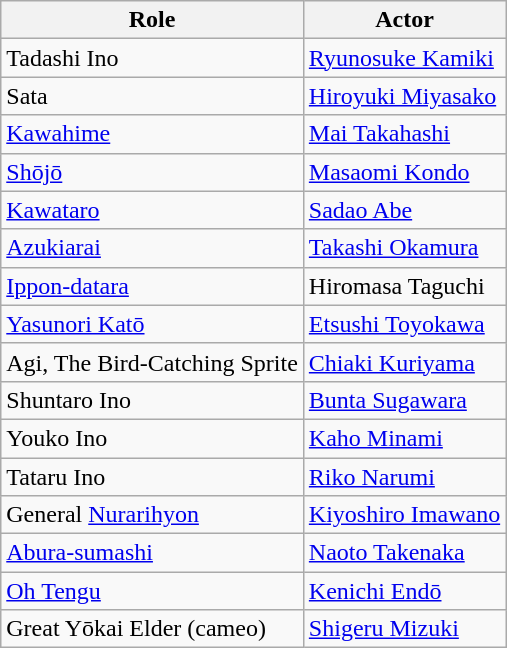<table class="wikitable">
<tr>
<th>Role</th>
<th>Actor</th>
</tr>
<tr>
<td>Tadashi Ino</td>
<td><a href='#'>Ryunosuke Kamiki</a></td>
</tr>
<tr>
<td>Sata</td>
<td><a href='#'>Hiroyuki Miyasako</a></td>
</tr>
<tr>
<td><a href='#'>Kawahime</a></td>
<td><a href='#'>Mai Takahashi</a></td>
</tr>
<tr>
<td><a href='#'>Shōjō</a></td>
<td><a href='#'>Masaomi Kondo</a></td>
</tr>
<tr>
<td><a href='#'>Kawataro</a></td>
<td><a href='#'>Sadao Abe</a></td>
</tr>
<tr>
<td><a href='#'>Azukiarai</a></td>
<td><a href='#'>Takashi Okamura</a></td>
</tr>
<tr>
<td><a href='#'>Ippon-datara</a></td>
<td>Hiromasa Taguchi</td>
</tr>
<tr>
<td><a href='#'>Yasunori Katō</a></td>
<td><a href='#'>Etsushi Toyokawa</a></td>
</tr>
<tr>
<td>Agi, The Bird-Catching Sprite</td>
<td><a href='#'>Chiaki Kuriyama</a></td>
</tr>
<tr>
<td>Shuntaro Ino</td>
<td><a href='#'>Bunta Sugawara</a></td>
</tr>
<tr>
<td>Youko Ino</td>
<td><a href='#'>Kaho Minami</a></td>
</tr>
<tr>
<td>Tataru Ino</td>
<td><a href='#'>Riko Narumi</a></td>
</tr>
<tr>
<td>General <a href='#'>Nurarihyon</a></td>
<td><a href='#'>Kiyoshiro Imawano</a></td>
</tr>
<tr>
<td><a href='#'>Abura-sumashi</a></td>
<td><a href='#'>Naoto Takenaka</a></td>
</tr>
<tr>
<td><a href='#'>Oh Tengu</a></td>
<td><a href='#'>Kenichi Endō</a></td>
</tr>
<tr>
<td>Great Yōkai Elder (cameo)</td>
<td><a href='#'>Shigeru Mizuki</a></td>
</tr>
</table>
